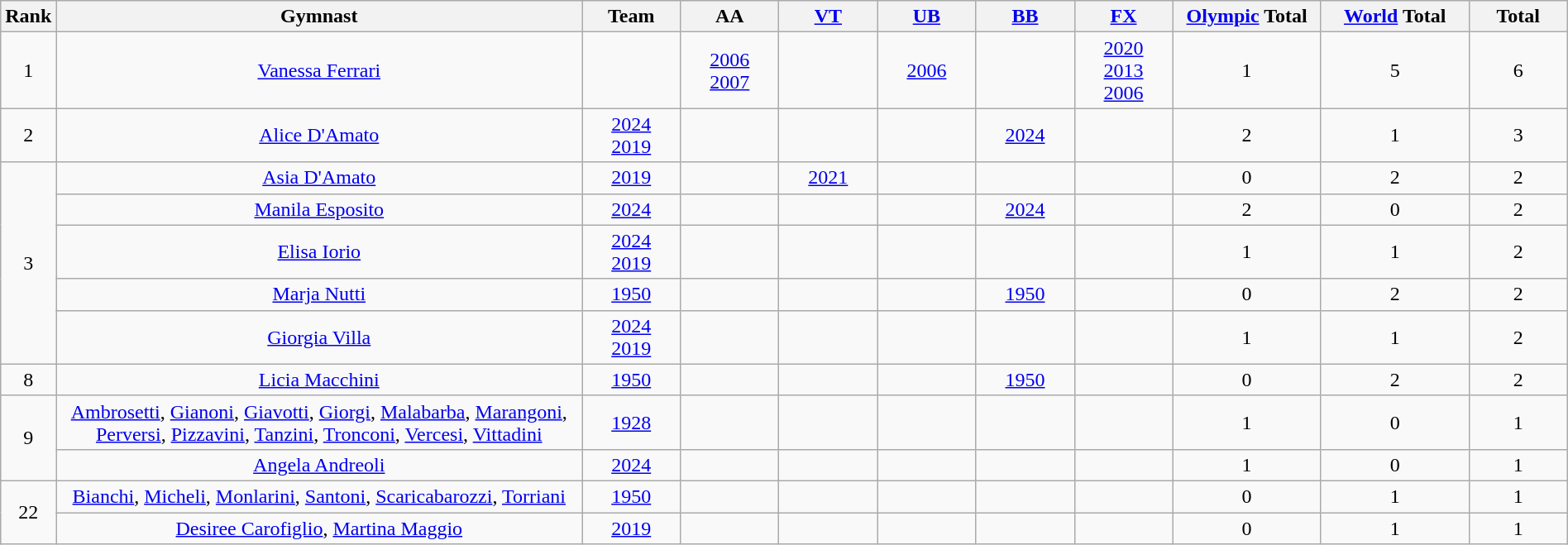<table class="wikitable sortable" width=100% style="text-align:center;">
<tr>
<th style="width:1.8em;">Rank</th>
<th class=unsortable>Gymnast</th>
<th style="width:4.5em;">Team</th>
<th style="width:4.5em;">AA</th>
<th style="width:4.5em;"><a href='#'>VT</a></th>
<th style="width:4.5em;"><a href='#'>UB</a></th>
<th style="width:4.5em;"><a href='#'>BB</a></th>
<th style="width:4.5em;"><a href='#'>FX</a></th>
<th style="width:7.0em;"><a href='#'>Olympic</a> Total</th>
<th style="width:7.0em;"><a href='#'>World</a> Total</th>
<th style="width:4.5em;">Total</th>
</tr>
<tr>
<td>1</td>
<td><a href='#'>Vanessa Ferrari</a></td>
<td></td>
<td> <a href='#'>2006</a><br> <a href='#'>2007</a></td>
<td></td>
<td> <a href='#'>2006</a></td>
<td></td>
<td> <a href='#'>2020</a><br> <a href='#'>2013</a><br> <a href='#'>2006</a></td>
<td>1</td>
<td>5</td>
<td>6</td>
</tr>
<tr>
<td>2</td>
<td><a href='#'>Alice D'Amato</a></td>
<td> <a href='#'>2024</a><br> <a href='#'>2019</a></td>
<td></td>
<td></td>
<td></td>
<td> <a href='#'>2024</a></td>
<td></td>
<td>2</td>
<td>1</td>
<td>3</td>
</tr>
<tr>
<td rowspan="5">3</td>
<td><a href='#'>Asia D'Amato</a></td>
<td> <a href='#'>2019</a></td>
<td></td>
<td> <a href='#'>2021</a></td>
<td></td>
<td></td>
<td></td>
<td>0</td>
<td>2</td>
<td>2</td>
</tr>
<tr>
<td><a href='#'>Manila Esposito</a></td>
<td> <a href='#'>2024</a></td>
<td></td>
<td></td>
<td></td>
<td> <a href='#'>2024</a></td>
<td></td>
<td>2</td>
<td>0</td>
<td>2</td>
</tr>
<tr>
<td><a href='#'>Elisa Iorio</a></td>
<td> <a href='#'>2024</a><br> <a href='#'>2019</a></td>
<td></td>
<td></td>
<td></td>
<td></td>
<td></td>
<td>1</td>
<td>1</td>
<td>2</td>
</tr>
<tr>
<td><a href='#'>Marja Nutti</a></td>
<td> <a href='#'>1950</a></td>
<td></td>
<td></td>
<td></td>
<td> <a href='#'>1950</a></td>
<td></td>
<td>0</td>
<td>2</td>
<td>2</td>
</tr>
<tr>
<td><a href='#'>Giorgia Villa</a></td>
<td> <a href='#'>2024</a><br> <a href='#'>2019</a></td>
<td></td>
<td></td>
<td></td>
<td></td>
<td></td>
<td>1</td>
<td>1</td>
<td>2</td>
</tr>
<tr>
<td>8</td>
<td><a href='#'>Licia Macchini</a></td>
<td> <a href='#'>1950</a></td>
<td></td>
<td></td>
<td></td>
<td> <a href='#'>1950</a></td>
<td></td>
<td>0</td>
<td>2</td>
<td>2</td>
</tr>
<tr>
<td rowspan="2">9</td>
<td><a href='#'>Ambrosetti</a>, <a href='#'>Gianoni</a>, <a href='#'>Giavotti</a>, <a href='#'>Giorgi</a>, <a href='#'>Malabarba</a>, <a href='#'>Marangoni</a>, <a href='#'>Perversi</a>, <a href='#'>Pizzavini</a>, <a href='#'>Tanzini</a>, <a href='#'>Tronconi</a>, <a href='#'>Vercesi</a>, <a href='#'>Vittadini</a></td>
<td> <a href='#'>1928</a></td>
<td></td>
<td></td>
<td></td>
<td></td>
<td></td>
<td>1</td>
<td>0</td>
<td>1</td>
</tr>
<tr>
<td><a href='#'>Angela Andreoli</a></td>
<td> <a href='#'>2024</a></td>
<td></td>
<td></td>
<td></td>
<td></td>
<td></td>
<td>1</td>
<td>0</td>
<td>1</td>
</tr>
<tr>
<td rowspan="2">22</td>
<td><a href='#'>Bianchi</a>, <a href='#'>Micheli</a>, <a href='#'>Monlarini</a>, <a href='#'>Santoni</a>, <a href='#'>Scaricabarozzi</a>, <a href='#'>Torriani</a></td>
<td> <a href='#'>1950</a></td>
<td></td>
<td></td>
<td></td>
<td></td>
<td></td>
<td>0</td>
<td>1</td>
<td>1</td>
</tr>
<tr>
<td><a href='#'>Desiree Carofiglio</a>, <a href='#'>Martina Maggio</a></td>
<td> <a href='#'>2019</a></td>
<td></td>
<td></td>
<td></td>
<td></td>
<td></td>
<td>0</td>
<td>1</td>
<td>1</td>
</tr>
</table>
